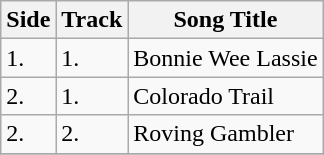<table class="wikitable">
<tr>
<th>Side</th>
<th>Track</th>
<th>Song Title</th>
</tr>
<tr>
<td>1.</td>
<td>1.</td>
<td>Bonnie Wee Lassie</td>
</tr>
<tr>
<td>2.</td>
<td>1.</td>
<td>Colorado Trail</td>
</tr>
<tr>
<td>2.</td>
<td>2.</td>
<td>Roving Gambler</td>
</tr>
<tr>
</tr>
</table>
